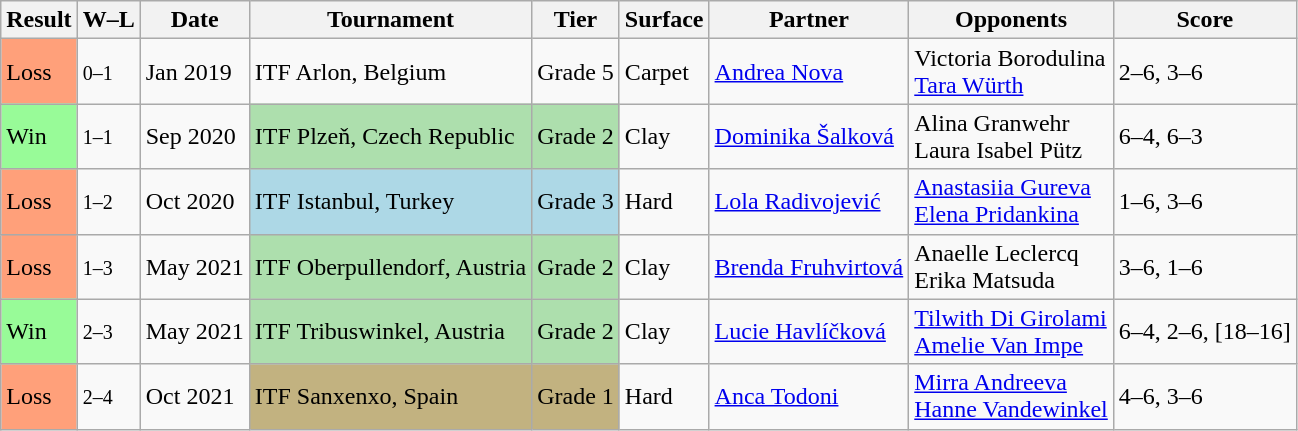<table class="sortable wikitable">
<tr>
<th>Result</th>
<th class="unsortable">W–L</th>
<th>Date</th>
<th>Tournament</th>
<th>Tier</th>
<th>Surface</th>
<th>Partner</th>
<th>Opponents</th>
<th class="unsortable">Score</th>
</tr>
<tr>
<td style="background:#ffa07a;">Loss</td>
<td><small>0–1</small></td>
<td>Jan 2019</td>
<td>ITF Arlon, Belgium</td>
<td>Grade 5</td>
<td>Carpet</td>
<td> <a href='#'>Andrea Nova</a></td>
<td> Victoria Borodulina <br>  <a href='#'>Tara Würth</a></td>
<td>2–6, 3–6</td>
</tr>
<tr>
<td style="background:#98FB98;">Win</td>
<td><small>1–1</small></td>
<td>Sep 2020</td>
<td bgcolor="addfad">ITF Plzeň, Czech Republic</td>
<td bgcolor="addfad">Grade 2</td>
<td>Clay</td>
<td> <a href='#'>Dominika Šalková</a></td>
<td> Alina Granwehr <br>  Laura Isabel Pütz</td>
<td>6–4, 6–3</td>
</tr>
<tr>
<td style="background:#ffa07a;">Loss</td>
<td><small>1–2</small></td>
<td>Oct 2020</td>
<td bgcolor="lightblue">ITF Istanbul, Turkey</td>
<td bgcolor="lightblue">Grade 3</td>
<td>Hard</td>
<td> <a href='#'>Lola Radivojević</a></td>
<td> <a href='#'>Anastasiia Gureva</a> <br>  <a href='#'>Elena Pridankina</a></td>
<td>1–6, 3–6</td>
</tr>
<tr>
<td style="background:#ffa07a;">Loss</td>
<td><small>1–3</small></td>
<td>May 2021</td>
<td bgcolor="addfad">ITF Oberpullendorf, Austria</td>
<td bgcolor="addfad">Grade 2</td>
<td>Clay</td>
<td> <a href='#'>Brenda Fruhvirtová</a></td>
<td> Anaelle Leclercq <br>  Erika Matsuda</td>
<td>3–6, 1–6</td>
</tr>
<tr>
<td style="background:#98FB98;">Win</td>
<td><small>2–3</small></td>
<td>May 2021</td>
<td bgcolor="addfad">ITF Tribuswinkel, Austria</td>
<td bgcolor="addfad">Grade 2</td>
<td>Clay</td>
<td> <a href='#'>Lucie Havlíčková</a></td>
<td> <a href='#'>Tilwith Di Girolami</a> <br>  <a href='#'>Amelie Van Impe</a></td>
<td>6–4, 2–6, [18–16]</td>
</tr>
<tr>
<td style="background:#ffa07a;">Loss</td>
<td><small>2–4</small></td>
<td>Oct 2021</td>
<td bgcolor="c2b280">ITF Sanxenxo, Spain</td>
<td bgcolor="c2b280">Grade 1</td>
<td>Hard</td>
<td> <a href='#'>Anca Todoni</a></td>
<td> <a href='#'>Mirra Andreeva</a> <br>  <a href='#'>Hanne Vandewinkel</a></td>
<td>4–6, 3–6</td>
</tr>
</table>
